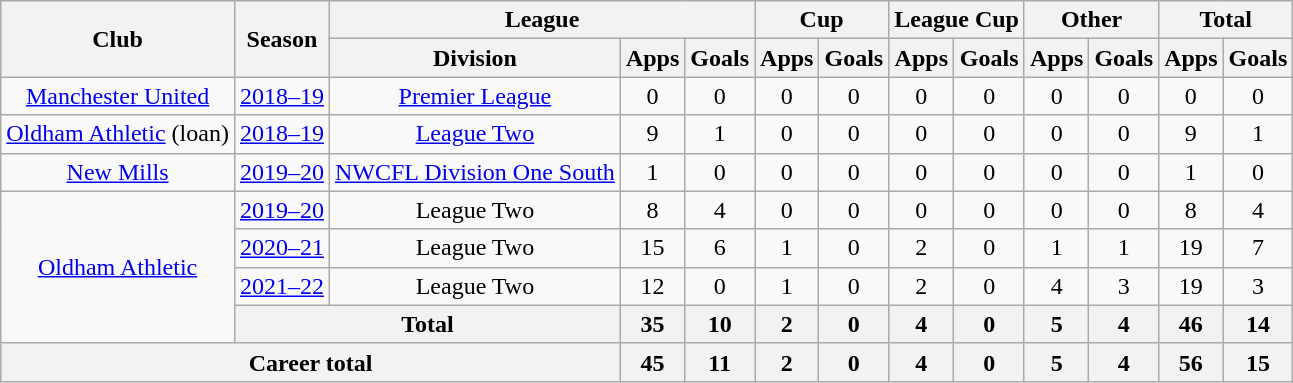<table class=wikitable style="text-align: center">
<tr>
<th rowspan="2">Club</th>
<th rowspan="2">Season</th>
<th colspan="3">League</th>
<th colspan="2">Cup</th>
<th colspan="2">League Cup</th>
<th colspan="2">Other</th>
<th colspan="2">Total</th>
</tr>
<tr>
<th>Division</th>
<th>Apps</th>
<th>Goals</th>
<th>Apps</th>
<th>Goals</th>
<th>Apps</th>
<th>Goals</th>
<th>Apps</th>
<th>Goals</th>
<th>Apps</th>
<th>Goals</th>
</tr>
<tr>
<td><a href='#'>Manchester United</a></td>
<td><a href='#'>2018–19</a></td>
<td><a href='#'>Premier League</a></td>
<td>0</td>
<td>0</td>
<td>0</td>
<td>0</td>
<td>0</td>
<td>0</td>
<td>0</td>
<td>0</td>
<td>0</td>
<td>0</td>
</tr>
<tr>
<td><a href='#'>Oldham Athletic</a> (loan)</td>
<td><a href='#'>2018–19</a></td>
<td><a href='#'>League Two</a></td>
<td>9</td>
<td>1</td>
<td>0</td>
<td>0</td>
<td>0</td>
<td>0</td>
<td>0</td>
<td>0</td>
<td>9</td>
<td>1</td>
</tr>
<tr>
<td><a href='#'>New Mills</a></td>
<td><a href='#'>2019–20</a></td>
<td><a href='#'>NWCFL Division One South</a></td>
<td>1</td>
<td>0</td>
<td>0</td>
<td>0</td>
<td>0</td>
<td>0</td>
<td>0</td>
<td>0</td>
<td>1</td>
<td>0</td>
</tr>
<tr>
<td rowspan=4><a href='#'>Oldham Athletic</a></td>
<td><a href='#'>2019–20</a></td>
<td>League Two</td>
<td>8</td>
<td>4</td>
<td>0</td>
<td>0</td>
<td>0</td>
<td>0</td>
<td>0</td>
<td>0</td>
<td>8</td>
<td>4</td>
</tr>
<tr>
<td><a href='#'>2020–21</a></td>
<td>League Two</td>
<td>15</td>
<td>6</td>
<td>1</td>
<td>0</td>
<td>2</td>
<td>0</td>
<td>1</td>
<td>1</td>
<td>19</td>
<td>7</td>
</tr>
<tr>
<td><a href='#'>2021–22</a></td>
<td>League Two</td>
<td>12</td>
<td>0</td>
<td>1</td>
<td>0</td>
<td>2</td>
<td>0</td>
<td>4</td>
<td>3</td>
<td>19</td>
<td>3</td>
</tr>
<tr>
<th colspan=2>Total</th>
<th>35</th>
<th>10</th>
<th>2</th>
<th>0</th>
<th>4</th>
<th>0</th>
<th>5</th>
<th>4</th>
<th>46</th>
<th>14</th>
</tr>
<tr>
<th colspan="3">Career total</th>
<th>45</th>
<th>11</th>
<th>2</th>
<th>0</th>
<th>4</th>
<th>0</th>
<th>5</th>
<th>4</th>
<th>56</th>
<th>15</th>
</tr>
</table>
